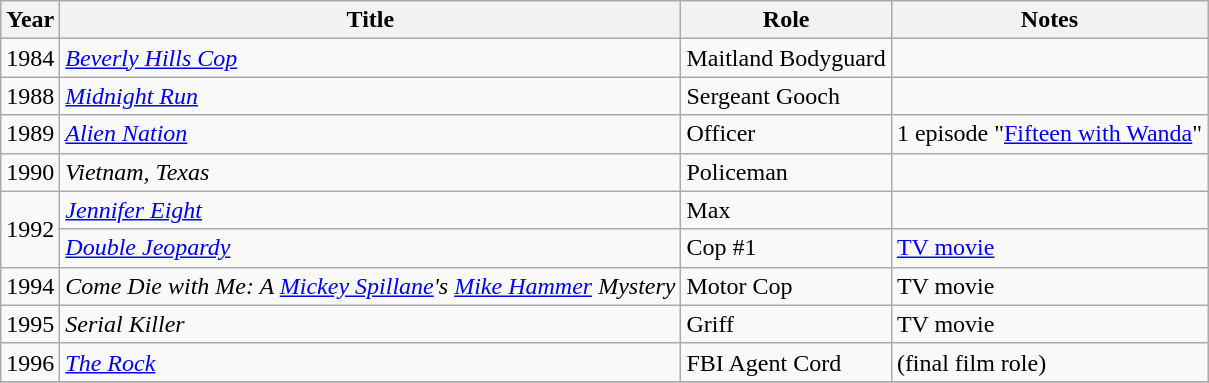<table class="wikitable" border="1">
<tr>
<th>Year</th>
<th>Title</th>
<th>Role</th>
<th>Notes</th>
</tr>
<tr>
<td>1984</td>
<td><em><a href='#'>Beverly Hills Cop</a></em></td>
<td>Maitland Bodyguard</td>
<td></td>
</tr>
<tr>
<td>1988</td>
<td><em><a href='#'>Midnight Run</a></em></td>
<td>Sergeant Gooch</td>
<td></td>
</tr>
<tr>
<td>1989</td>
<td><em><a href='#'>Alien Nation</a></em></td>
<td>Officer</td>
<td>1 episode "<a href='#'>Fifteen with Wanda</a>"</td>
</tr>
<tr>
<td>1990</td>
<td><em>Vietnam, Texas</em></td>
<td>Policeman</td>
<td></td>
</tr>
<tr>
<td rowspan="2">1992</td>
<td><em><a href='#'>Jennifer Eight</a></em></td>
<td>Max</td>
<td></td>
</tr>
<tr>
<td><em><a href='#'>Double Jeopardy</a></em></td>
<td>Cop #1</td>
<td><a href='#'>TV movie</a></td>
</tr>
<tr>
<td>1994</td>
<td><em>Come Die with Me: A <a href='#'>Mickey Spillane</a>'s <a href='#'>Mike Hammer</a> Mystery</em></td>
<td>Motor Cop</td>
<td>TV movie</td>
</tr>
<tr>
<td>1995</td>
<td><em>Serial Killer</em></td>
<td>Griff</td>
<td>TV movie</td>
</tr>
<tr>
<td>1996</td>
<td><em><a href='#'>The Rock</a></em></td>
<td>FBI Agent Cord</td>
<td>(final film role)</td>
</tr>
<tr>
</tr>
</table>
